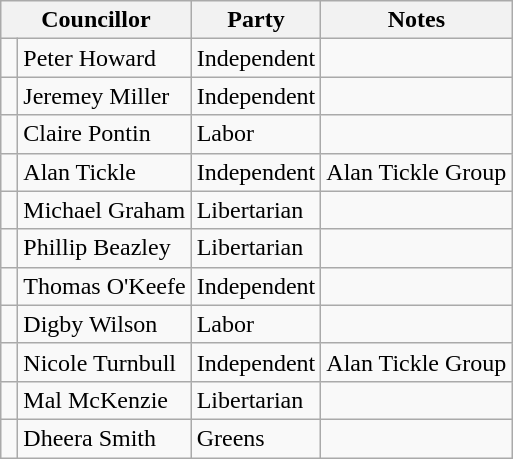<table class="wikitable">
<tr>
<th colspan="2">Councillor</th>
<th>Party</th>
<th>Notes</th>
</tr>
<tr>
<td> </td>
<td>Peter Howard</td>
<td>Independent</td>
<td></td>
</tr>
<tr>
<td> </td>
<td>Jeremey Miller</td>
<td>Independent</td>
<td></td>
</tr>
<tr>
<td> </td>
<td>Claire Pontin</td>
<td>Labor</td>
<td></td>
</tr>
<tr>
<td> </td>
<td>Alan Tickle</td>
<td>Independent</td>
<td>Alan Tickle Group</td>
</tr>
<tr>
<td> </td>
<td>Michael Graham</td>
<td>Libertarian</td>
<td></td>
</tr>
<tr>
<td> </td>
<td>Phillip Beazley</td>
<td>Libertarian</td>
<td></td>
</tr>
<tr>
<td> </td>
<td>Thomas O'Keefe</td>
<td>Independent</td>
<td></td>
</tr>
<tr>
<td> </td>
<td>Digby Wilson</td>
<td>Labor</td>
<td></td>
</tr>
<tr>
<td> </td>
<td>Nicole Turnbull</td>
<td>Independent</td>
<td>Alan Tickle Group</td>
</tr>
<tr>
<td> </td>
<td>Mal McKenzie</td>
<td>Libertarian</td>
<td></td>
</tr>
<tr>
<td> </td>
<td>Dheera Smith</td>
<td>Greens</td>
<td></td>
</tr>
</table>
